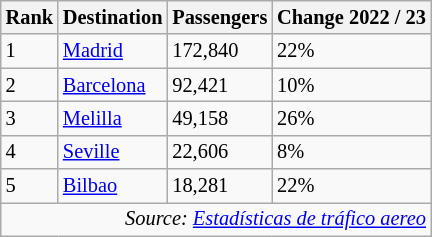<table class="wikitable" style="font-size: 85%; width:align">
<tr>
<th>Rank</th>
<th>Destination</th>
<th>Passengers</th>
<th>Change 2022 / 23</th>
</tr>
<tr>
<td>1</td>
<td> <a href='#'>Madrid</a></td>
<td>172,840</td>
<td> 22%</td>
</tr>
<tr>
<td>2</td>
<td> <a href='#'>Barcelona</a></td>
<td>92,421</td>
<td> 10%</td>
</tr>
<tr>
<td>3</td>
<td> <a href='#'>Melilla</a></td>
<td>49,158</td>
<td> 26%</td>
</tr>
<tr>
<td>4</td>
<td> <a href='#'>Seville</a></td>
<td>22,606</td>
<td> 8%</td>
</tr>
<tr>
<td>5</td>
<td> <a href='#'>Bilbao</a></td>
<td>18,281</td>
<td> 22%</td>
</tr>
<tr>
<td colspan="4" style="text-align:right;"><em>Source: <a href='#'>Estadísticas de tráfico aereo</a></em></td>
</tr>
</table>
